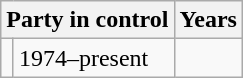<table class="wikitable">
<tr>
<th colspan=2>Party in control</th>
<th>Years</th>
</tr>
<tr>
<td></td>
<td>1974–present</td>
</tr>
</table>
